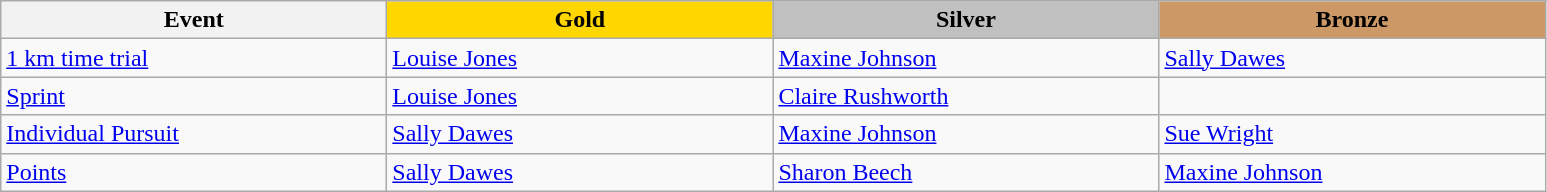<table class="wikitable" style="font-size: 100%">
<tr>
<th width=250>Event</th>
<th width=250 style="background-color: gold;">Gold</th>
<th width=250 style="background-color: silver;">Silver</th>
<th width=250 style="background-color: #cc9966;">Bronze</th>
</tr>
<tr>
<td><a href='#'>1 km time trial</a></td>
<td><a href='#'>Louise Jones</a></td>
<td><a href='#'>Maxine Johnson</a></td>
<td><a href='#'>Sally Dawes</a></td>
</tr>
<tr>
<td><a href='#'>Sprint</a></td>
<td><a href='#'>Louise Jones</a></td>
<td><a href='#'>Claire Rushworth</a></td>
<td></td>
</tr>
<tr>
<td><a href='#'>Individual Pursuit</a></td>
<td><a href='#'>Sally Dawes</a></td>
<td><a href='#'>Maxine Johnson</a></td>
<td><a href='#'>Sue Wright</a></td>
</tr>
<tr>
<td><a href='#'>Points</a></td>
<td><a href='#'>Sally Dawes</a></td>
<td><a href='#'>Sharon Beech</a></td>
<td><a href='#'>Maxine Johnson</a></td>
</tr>
</table>
